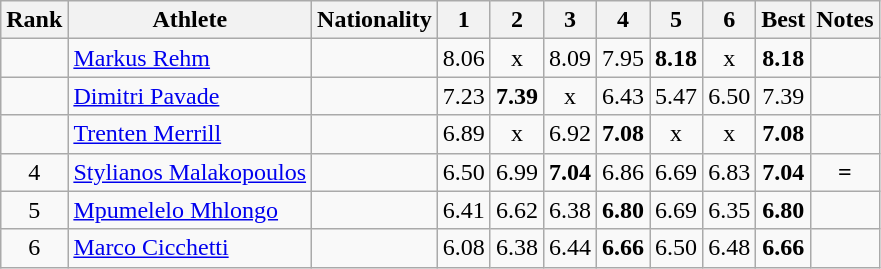<table class="wikitable sortable" style="text-align:center">
<tr>
<th>Rank</th>
<th>Athlete</th>
<th>Nationality</th>
<th>1</th>
<th>2</th>
<th>3</th>
<th>4</th>
<th>5</th>
<th>6</th>
<th>Best</th>
<th>Notes</th>
</tr>
<tr>
<td></td>
<td style="text-align:left;"><a href='#'>Markus Rehm</a></td>
<td style="text-align:left;"></td>
<td>8.06</td>
<td>x</td>
<td>8.09</td>
<td>7.95</td>
<td><strong>8.18</strong></td>
<td>x</td>
<td><strong>8.18</strong></td>
<td></td>
</tr>
<tr>
<td></td>
<td style="text-align:left;"><a href='#'>Dimitri Pavade</a></td>
<td style="text-align:left;"></td>
<td>7.23</td>
<td><strong>7.39</strong></td>
<td>x</td>
<td>6.43</td>
<td>5.47</td>
<td>6.50</td>
<td>7.39</td>
<td></td>
</tr>
<tr>
<td></td>
<td style="text-align:left;"><a href='#'>Trenten Merrill</a></td>
<td style="text-align:left;"></td>
<td>6.89</td>
<td>x</td>
<td>6.92</td>
<td><strong>7.08</strong></td>
<td>x</td>
<td>x</td>
<td><strong>7.08</strong></td>
<td></td>
</tr>
<tr>
<td>4</td>
<td style="text-align:left;"><a href='#'>Stylianos Malakopoulos</a></td>
<td style="text-align:left;"></td>
<td>6.50</td>
<td>6.99</td>
<td><strong>7.04</strong></td>
<td>6.86</td>
<td>6.69</td>
<td>6.83</td>
<td><strong>7.04</strong></td>
<td><strong>=</strong></td>
</tr>
<tr>
<td>5</td>
<td style="text-align:left;"><a href='#'>Mpumelelo Mhlongo</a></td>
<td style="text-align:left;"></td>
<td>6.41</td>
<td>6.62</td>
<td>6.38</td>
<td><strong>6.80</strong></td>
<td>6.69</td>
<td>6.35</td>
<td><strong>6.80</strong></td>
<td></td>
</tr>
<tr>
<td>6</td>
<td style="text-align:left;"><a href='#'>Marco Cicchetti</a></td>
<td style="text-align:left;"></td>
<td>6.08</td>
<td>6.38</td>
<td>6.44</td>
<td><strong>6.66</strong></td>
<td>6.50</td>
<td>6.48</td>
<td><strong>6.66</strong></td>
<td></td>
</tr>
</table>
